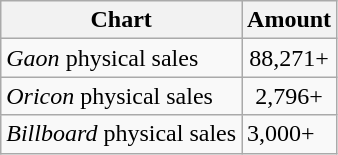<table class="wikitable">
<tr>
<th>Chart</th>
<th>Amount</th>
</tr>
<tr>
<td><em>Gaon</em> physical sales</td>
<td style="text-align:center;">88,271+</td>
</tr>
<tr>
<td><em>Oricon</em> physical sales</td>
<td style="text-align:center;">2,796+</td>
</tr>
<tr>
<td><em>Billboard</em> physical sales</td>
<td>3,000+</td>
</tr>
</table>
